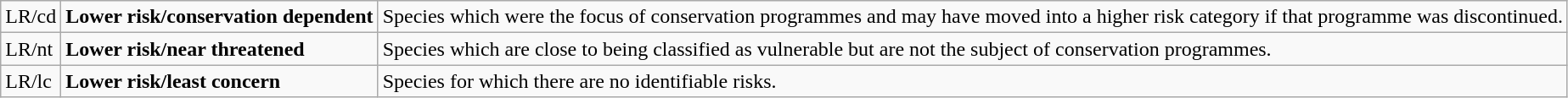<table class="wikitable" style="text-align:left">
<tr>
<td>LR/cd</td>
<td><strong>Lower risk/conservation dependent</strong></td>
<td>Species which were the focus of conservation programmes and may have moved into a higher risk category if that programme was discontinued.</td>
</tr>
<tr>
<td>LR/nt</td>
<td><strong>Lower risk/near threatened</strong></td>
<td>Species which are close to being classified as vulnerable but are not the subject of conservation programmes.</td>
</tr>
<tr>
<td>LR/lc</td>
<td><strong>Lower risk/least concern</strong></td>
<td>Species for which there are no identifiable risks.</td>
</tr>
</table>
